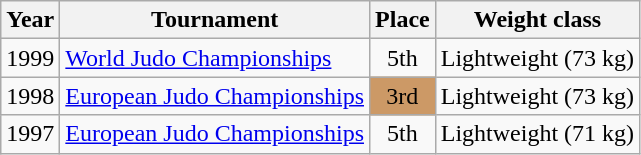<table class=wikitable>
<tr>
<th>Year</th>
<th>Tournament</th>
<th>Place</th>
<th>Weight class</th>
</tr>
<tr>
<td>1999</td>
<td><a href='#'>World Judo Championships</a></td>
<td align="center">5th</td>
<td>Lightweight (73 kg)</td>
</tr>
<tr>
<td>1998</td>
<td><a href='#'>European Judo Championships</a></td>
<td bgcolor="cc9966" align="center">3rd</td>
<td>Lightweight (73 kg)</td>
</tr>
<tr>
<td>1997</td>
<td><a href='#'>European Judo Championships</a></td>
<td align="center">5th</td>
<td>Lightweight (71 kg)</td>
</tr>
</table>
